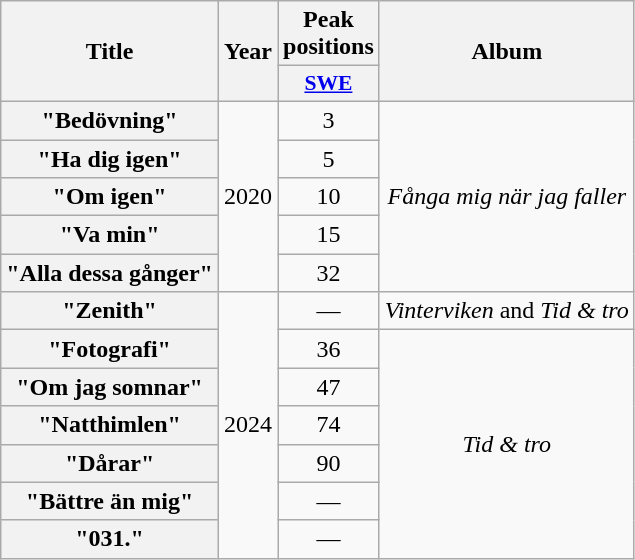<table class="wikitable plainrowheaders" style="text-align:center">
<tr>
<th scope="col" rowspan="2">Title</th>
<th scope="col" rowspan="2">Year</th>
<th scope="col" colspan="1">Peak positions</th>
<th scope="col" rowspan="2">Album</th>
</tr>
<tr>
<th scope="col" style="width:3em;font-size:90%;"><a href='#'>SWE</a><br></th>
</tr>
<tr>
<th scope="row">"Bedövning"</th>
<td rowspan="5">2020</td>
<td>3</td>
<td rowspan="5"><em>Fånga mig när jag faller</em></td>
</tr>
<tr>
<th scope="row">"Ha dig igen"</th>
<td>5</td>
</tr>
<tr>
<th scope="row">"Om igen"</th>
<td>10</td>
</tr>
<tr>
<th scope="row">"Va min"<br></th>
<td>15<br></td>
</tr>
<tr>
<th scope="row">"Alla dessa gånger"</th>
<td>32</td>
</tr>
<tr>
<th scope="row">"Zenith"<br></th>
<td rowspan="7">2024</td>
<td>—</td>
<td><em>Vinterviken</em> and <em>Tid & tro</em></td>
</tr>
<tr>
<th scope="row">"Fotografi"</th>
<td>36</td>
<td rowspan="6"><em>Tid & tro</em></td>
</tr>
<tr>
<th scope="row">"Om jag somnar"</th>
<td>47</td>
</tr>
<tr>
<th scope="row">"Natthimlen"</th>
<td>74</td>
</tr>
<tr>
<th scope="row">"Dårar"</th>
<td>90</td>
</tr>
<tr>
<th scope="row">"Bättre än mig"</th>
<td>—</td>
</tr>
<tr>
<th scope="row">"031."</th>
<td>—</td>
</tr>
</table>
